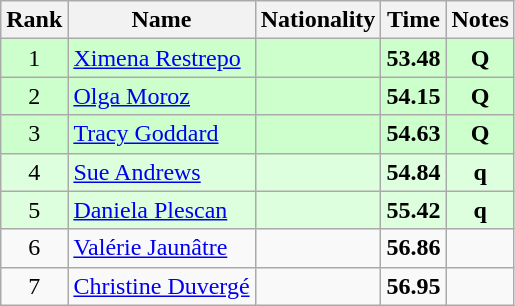<table class="wikitable sortable" style="text-align:center">
<tr>
<th>Rank</th>
<th>Name</th>
<th>Nationality</th>
<th>Time</th>
<th>Notes</th>
</tr>
<tr bgcolor=ccffcc>
<td>1</td>
<td align=left><a href='#'>Ximena Restrepo</a></td>
<td align=left></td>
<td><strong>53.48</strong></td>
<td><strong>Q</strong></td>
</tr>
<tr bgcolor=ccffcc>
<td>2</td>
<td align=left><a href='#'>Olga Moroz</a></td>
<td align=left></td>
<td><strong>54.15</strong></td>
<td><strong>Q</strong></td>
</tr>
<tr bgcolor=ccffcc>
<td>3</td>
<td align=left><a href='#'>Tracy Goddard</a></td>
<td align=left></td>
<td><strong>54.63</strong></td>
<td><strong>Q</strong></td>
</tr>
<tr bgcolor=ddffdd>
<td>4</td>
<td align=left><a href='#'>Sue Andrews</a></td>
<td align=left></td>
<td><strong>54.84</strong></td>
<td><strong>q</strong></td>
</tr>
<tr bgcolor=ddffdd>
<td>5</td>
<td align=left><a href='#'>Daniela Plescan</a></td>
<td align=left></td>
<td><strong>55.42</strong></td>
<td><strong>q</strong></td>
</tr>
<tr>
<td>6</td>
<td align=left><a href='#'>Valérie Jaunâtre</a></td>
<td align=left></td>
<td><strong>56.86</strong></td>
<td></td>
</tr>
<tr>
<td>7</td>
<td align=left><a href='#'>Christine Duvergé</a></td>
<td align=left></td>
<td><strong>56.95</strong></td>
<td></td>
</tr>
</table>
